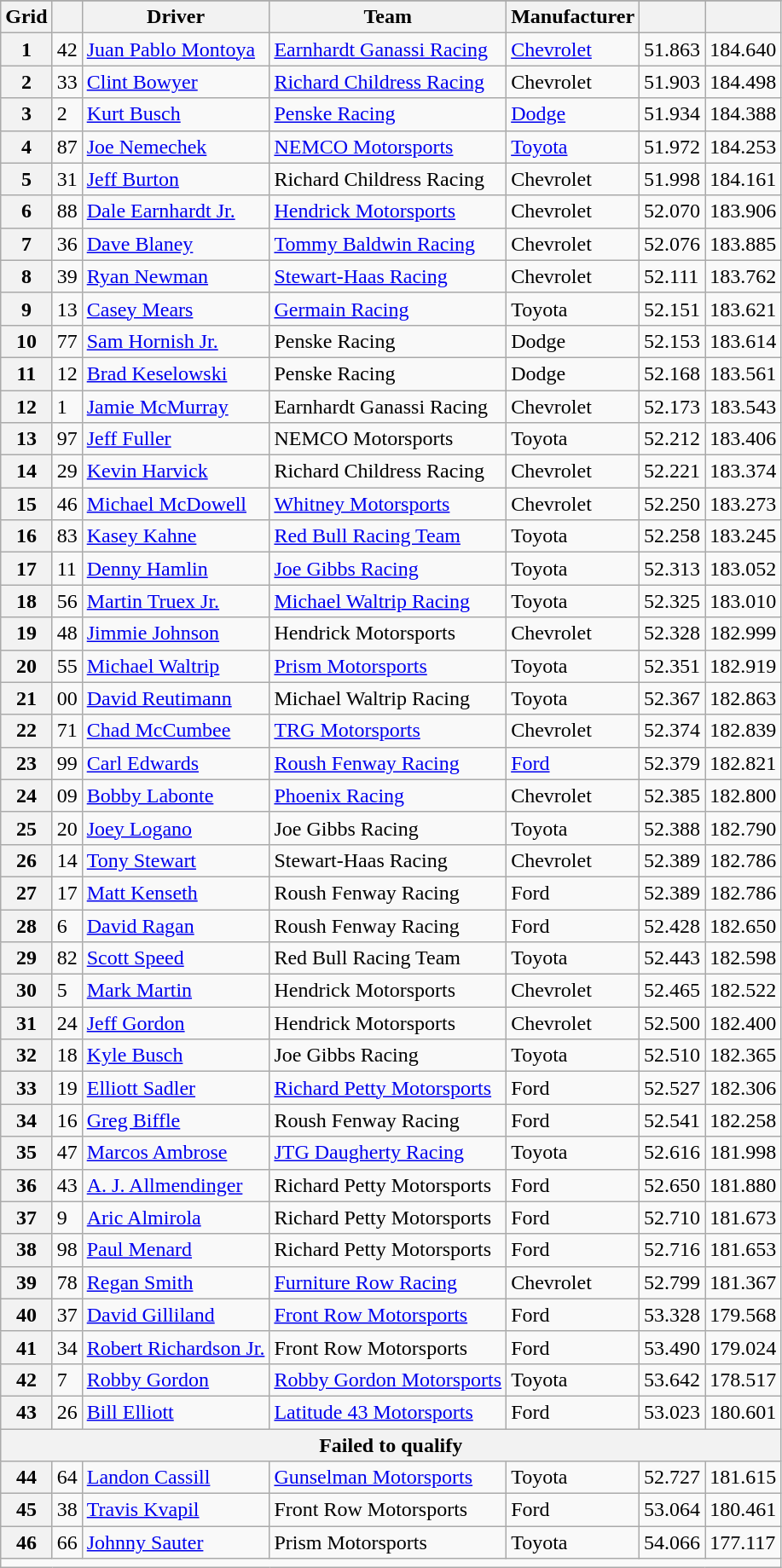<table class="wikitable">
<tr>
</tr>
<tr>
<th scope="col">Grid</th>
<th scope="col"></th>
<th scope="col">Driver</th>
<th scope="col">Team</th>
<th scope="col">Manufacturer</th>
<th scope="col"></th>
<th scope="col"></th>
</tr>
<tr>
<th scope="row">1</th>
<td>42</td>
<td><a href='#'>Juan Pablo Montoya</a></td>
<td><a href='#'>Earnhardt Ganassi Racing</a></td>
<td><a href='#'>Chevrolet</a></td>
<td>51.863</td>
<td>184.640</td>
</tr>
<tr>
<th scope="row">2</th>
<td>33</td>
<td><a href='#'>Clint Bowyer</a></td>
<td><a href='#'>Richard Childress Racing</a></td>
<td>Chevrolet</td>
<td>51.903</td>
<td>184.498</td>
</tr>
<tr>
<th scope="row">3</th>
<td>2</td>
<td><a href='#'>Kurt Busch</a></td>
<td><a href='#'>Penske Racing</a></td>
<td><a href='#'>Dodge</a></td>
<td>51.934</td>
<td>184.388</td>
</tr>
<tr>
<th scope="row">4</th>
<td>87</td>
<td><a href='#'>Joe Nemechek</a></td>
<td><a href='#'>NEMCO Motorsports</a></td>
<td><a href='#'>Toyota</a></td>
<td>51.972</td>
<td>184.253</td>
</tr>
<tr>
<th scope="row">5</th>
<td>31</td>
<td><a href='#'>Jeff Burton</a></td>
<td>Richard Childress Racing</td>
<td>Chevrolet</td>
<td>51.998</td>
<td>184.161</td>
</tr>
<tr>
<th scope="row">6</th>
<td>88</td>
<td><a href='#'>Dale Earnhardt Jr.</a></td>
<td><a href='#'>Hendrick Motorsports</a></td>
<td>Chevrolet</td>
<td>52.070</td>
<td>183.906</td>
</tr>
<tr>
<th scope="row">7</th>
<td>36</td>
<td><a href='#'>Dave Blaney</a></td>
<td><a href='#'>Tommy Baldwin Racing</a></td>
<td>Chevrolet</td>
<td>52.076</td>
<td>183.885</td>
</tr>
<tr>
<th scope="row">8</th>
<td>39</td>
<td><a href='#'>Ryan Newman</a></td>
<td><a href='#'>Stewart-Haas Racing</a></td>
<td>Chevrolet</td>
<td>52.111</td>
<td>183.762</td>
</tr>
<tr>
<th scope="row">9</th>
<td>13</td>
<td><a href='#'>Casey Mears</a></td>
<td><a href='#'>Germain Racing</a></td>
<td>Toyota</td>
<td>52.151</td>
<td>183.621</td>
</tr>
<tr>
<th scope="row">10</th>
<td>77</td>
<td><a href='#'>Sam Hornish Jr.</a></td>
<td>Penske Racing</td>
<td>Dodge</td>
<td>52.153</td>
<td>183.614</td>
</tr>
<tr>
<th scope="row">11</th>
<td>12</td>
<td><a href='#'>Brad Keselowski</a></td>
<td>Penske Racing</td>
<td>Dodge</td>
<td>52.168</td>
<td>183.561</td>
</tr>
<tr>
<th scope="row">12</th>
<td>1</td>
<td><a href='#'>Jamie McMurray</a></td>
<td>Earnhardt Ganassi Racing</td>
<td>Chevrolet</td>
<td>52.173</td>
<td>183.543</td>
</tr>
<tr>
<th scope="row">13</th>
<td>97</td>
<td><a href='#'>Jeff Fuller</a></td>
<td>NEMCO Motorsports</td>
<td>Toyota</td>
<td>52.212</td>
<td>183.406</td>
</tr>
<tr>
<th scope="row">14</th>
<td>29</td>
<td><a href='#'>Kevin Harvick</a></td>
<td>Richard Childress Racing</td>
<td>Chevrolet</td>
<td>52.221</td>
<td>183.374</td>
</tr>
<tr>
<th scope="row">15</th>
<td>46</td>
<td><a href='#'>Michael McDowell</a></td>
<td><a href='#'>Whitney Motorsports</a></td>
<td>Chevrolet</td>
<td>52.250</td>
<td>183.273</td>
</tr>
<tr>
<th scope="row">16</th>
<td>83</td>
<td><a href='#'>Kasey Kahne</a></td>
<td><a href='#'>Red Bull Racing Team</a></td>
<td>Toyota</td>
<td>52.258</td>
<td>183.245</td>
</tr>
<tr>
<th scope="row">17</th>
<td>11</td>
<td><a href='#'>Denny Hamlin</a></td>
<td><a href='#'>Joe Gibbs Racing</a></td>
<td>Toyota</td>
<td>52.313</td>
<td>183.052</td>
</tr>
<tr>
<th scope="row">18</th>
<td>56</td>
<td><a href='#'>Martin Truex Jr.</a></td>
<td><a href='#'>Michael Waltrip Racing</a></td>
<td>Toyota</td>
<td>52.325</td>
<td>183.010</td>
</tr>
<tr>
<th scope="row">19</th>
<td>48</td>
<td><a href='#'>Jimmie Johnson</a></td>
<td>Hendrick Motorsports</td>
<td>Chevrolet</td>
<td>52.328</td>
<td>182.999</td>
</tr>
<tr>
<th scope="row">20</th>
<td>55</td>
<td><a href='#'>Michael Waltrip</a></td>
<td><a href='#'>Prism Motorsports</a></td>
<td>Toyota</td>
<td>52.351</td>
<td>182.919</td>
</tr>
<tr>
<th scope="row">21</th>
<td>00</td>
<td><a href='#'>David Reutimann</a></td>
<td>Michael Waltrip Racing</td>
<td>Toyota</td>
<td>52.367</td>
<td>182.863</td>
</tr>
<tr>
<th scope="row">22</th>
<td>71</td>
<td><a href='#'>Chad McCumbee</a></td>
<td><a href='#'>TRG Motorsports</a></td>
<td>Chevrolet</td>
<td>52.374</td>
<td>182.839</td>
</tr>
<tr>
<th scope="row">23</th>
<td>99</td>
<td><a href='#'>Carl Edwards</a></td>
<td><a href='#'>Roush Fenway Racing</a></td>
<td><a href='#'>Ford</a></td>
<td>52.379</td>
<td>182.821</td>
</tr>
<tr>
<th scope="row">24</th>
<td>09</td>
<td><a href='#'>Bobby Labonte</a></td>
<td><a href='#'>Phoenix Racing</a></td>
<td>Chevrolet</td>
<td>52.385</td>
<td>182.800</td>
</tr>
<tr>
<th scope="row">25</th>
<td>20</td>
<td><a href='#'>Joey Logano</a></td>
<td>Joe Gibbs Racing</td>
<td>Toyota</td>
<td>52.388</td>
<td>182.790</td>
</tr>
<tr>
<th scope="row">26</th>
<td>14</td>
<td><a href='#'>Tony Stewart</a></td>
<td>Stewart-Haas Racing</td>
<td>Chevrolet</td>
<td>52.389</td>
<td>182.786</td>
</tr>
<tr>
<th scope="row">27</th>
<td>17</td>
<td><a href='#'>Matt Kenseth</a></td>
<td>Roush Fenway Racing</td>
<td>Ford</td>
<td>52.389</td>
<td>182.786</td>
</tr>
<tr>
<th scope="row">28</th>
<td>6</td>
<td><a href='#'>David Ragan</a></td>
<td>Roush Fenway Racing</td>
<td>Ford</td>
<td>52.428</td>
<td>182.650</td>
</tr>
<tr>
<th scope="row">29</th>
<td>82</td>
<td><a href='#'>Scott Speed</a></td>
<td>Red Bull Racing Team</td>
<td>Toyota</td>
<td>52.443</td>
<td>182.598</td>
</tr>
<tr>
<th scope="row">30</th>
<td>5</td>
<td><a href='#'>Mark Martin</a></td>
<td>Hendrick Motorsports</td>
<td>Chevrolet</td>
<td>52.465</td>
<td>182.522</td>
</tr>
<tr>
<th scope="row">31</th>
<td>24</td>
<td><a href='#'>Jeff Gordon</a></td>
<td>Hendrick Motorsports</td>
<td>Chevrolet</td>
<td>52.500</td>
<td>182.400</td>
</tr>
<tr>
<th scope="row">32</th>
<td>18</td>
<td><a href='#'>Kyle Busch</a></td>
<td>Joe Gibbs Racing</td>
<td>Toyota</td>
<td>52.510</td>
<td>182.365</td>
</tr>
<tr>
<th scope="row">33</th>
<td>19</td>
<td><a href='#'>Elliott Sadler</a></td>
<td><a href='#'>Richard Petty Motorsports</a></td>
<td>Ford</td>
<td>52.527</td>
<td>182.306</td>
</tr>
<tr>
<th scope="row">34</th>
<td>16</td>
<td><a href='#'>Greg Biffle</a></td>
<td>Roush Fenway Racing</td>
<td>Ford</td>
<td>52.541</td>
<td>182.258</td>
</tr>
<tr>
<th scope="row">35</th>
<td>47</td>
<td><a href='#'>Marcos Ambrose</a></td>
<td><a href='#'>JTG Daugherty Racing</a></td>
<td>Toyota</td>
<td>52.616</td>
<td>181.998</td>
</tr>
<tr>
<th scope="row">36</th>
<td>43</td>
<td><a href='#'>A. J. Allmendinger</a></td>
<td>Richard Petty Motorsports</td>
<td>Ford</td>
<td>52.650</td>
<td>181.880</td>
</tr>
<tr>
<th scope="row">37</th>
<td>9</td>
<td><a href='#'>Aric Almirola</a></td>
<td>Richard Petty Motorsports</td>
<td>Ford</td>
<td>52.710</td>
<td>181.673</td>
</tr>
<tr>
<th scope="row">38</th>
<td>98</td>
<td><a href='#'>Paul Menard</a></td>
<td>Richard Petty Motorsports</td>
<td>Ford</td>
<td>52.716</td>
<td>181.653</td>
</tr>
<tr>
<th scope="row">39</th>
<td>78</td>
<td><a href='#'>Regan Smith</a></td>
<td><a href='#'>Furniture Row Racing</a></td>
<td>Chevrolet</td>
<td>52.799</td>
<td>181.367</td>
</tr>
<tr>
<th scope="row">40</th>
<td>37</td>
<td><a href='#'>David Gilliland</a></td>
<td><a href='#'>Front Row Motorsports</a></td>
<td>Ford</td>
<td>53.328</td>
<td>179.568</td>
</tr>
<tr>
<th scope="row">41</th>
<td>34</td>
<td><a href='#'>Robert Richardson Jr.</a></td>
<td>Front Row Motorsports</td>
<td>Ford</td>
<td>53.490</td>
<td>179.024</td>
</tr>
<tr>
<th scope="row">42</th>
<td>7</td>
<td><a href='#'>Robby Gordon</a></td>
<td><a href='#'>Robby Gordon Motorsports</a></td>
<td>Toyota</td>
<td>53.642</td>
<td>178.517</td>
</tr>
<tr>
<th scope="row">43</th>
<td>26</td>
<td><a href='#'>Bill Elliott</a></td>
<td><a href='#'>Latitude 43 Motorsports</a></td>
<td>Ford</td>
<td>53.023</td>
<td>180.601</td>
</tr>
<tr>
<th colspan="7">Failed to qualify</th>
</tr>
<tr>
<th scope="row">44</th>
<td>64</td>
<td><a href='#'>Landon Cassill</a></td>
<td><a href='#'>Gunselman Motorsports</a></td>
<td>Toyota</td>
<td>52.727</td>
<td>181.615</td>
</tr>
<tr>
<th scope="row">45</th>
<td>38</td>
<td><a href='#'>Travis Kvapil</a></td>
<td>Front Row Motorsports</td>
<td>Ford</td>
<td>53.064</td>
<td>180.461</td>
</tr>
<tr>
<th scope="row">46</th>
<td>66</td>
<td><a href='#'>Johnny Sauter</a></td>
<td>Prism Motorsports</td>
<td>Toyota</td>
<td>54.066</td>
<td>177.117</td>
</tr>
<tr>
<td colspan="7"></td>
</tr>
</table>
